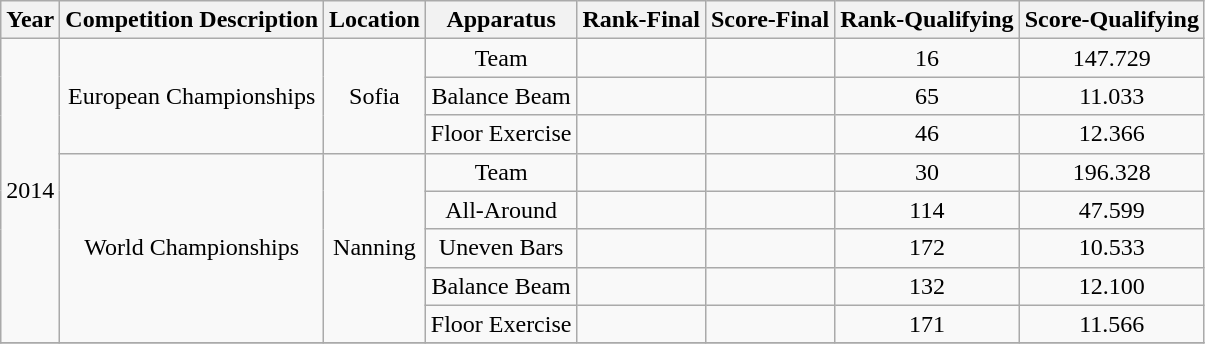<table class="wikitable" style="text-align:center">
<tr>
<th>Year</th>
<th>Competition Description</th>
<th>Location</th>
<th>Apparatus</th>
<th>Rank-Final</th>
<th>Score-Final</th>
<th>Rank-Qualifying</th>
<th>Score-Qualifying</th>
</tr>
<tr>
<td rowspan=8>2014</td>
<td rowspan=3>European Championships</td>
<td rowspan=3>Sofia</td>
<td>Team</td>
<td></td>
<td></td>
<td>16</td>
<td>147.729</td>
</tr>
<tr>
<td>Balance Beam</td>
<td></td>
<td></td>
<td>65</td>
<td>11.033</td>
</tr>
<tr>
<td>Floor Exercise</td>
<td></td>
<td></td>
<td>46</td>
<td>12.366</td>
</tr>
<tr>
<td rowspan=5>World Championships</td>
<td rowspan=5>Nanning</td>
<td>Team</td>
<td></td>
<td></td>
<td>30</td>
<td>196.328</td>
</tr>
<tr>
<td>All-Around</td>
<td></td>
<td></td>
<td>114</td>
<td>47.599</td>
</tr>
<tr>
<td>Uneven Bars</td>
<td></td>
<td></td>
<td>172</td>
<td>10.533</td>
</tr>
<tr>
<td>Balance Beam</td>
<td></td>
<td></td>
<td>132</td>
<td>12.100</td>
</tr>
<tr>
<td>Floor Exercise</td>
<td></td>
<td></td>
<td>171</td>
<td>11.566</td>
</tr>
<tr>
</tr>
</table>
